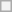<table class="wikitable" style="text-align:center">
<tr>
<th rowspan="8" colspan="2"></th>
</tr>
</table>
